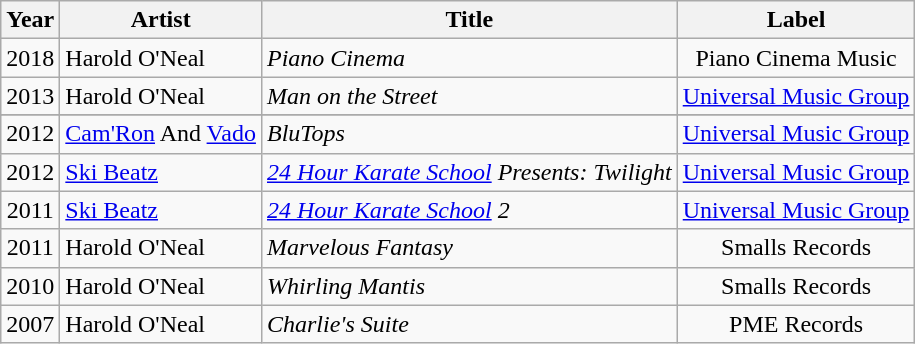<table class="wikitable">
<tr>
<th rowspan="1">Year</th>
<th rowspan="1">Artist</th>
<th rowspan="1">Title</th>
<th rowspan="1">Label</th>
</tr>
<tr align="center">
<td align="center" rowspan="1">2018</td>
<td align="left">Harold O'Neal</td>
<td align="left"><em>Piano Cinema</em></td>
<td>Piano Cinema Music</td>
</tr>
<tr align="center">
<td align="center" rowspan="1">2013</td>
<td align="left">Harold O'Neal</td>
<td align="left"><em>Man on the Street</em></td>
<td><a href='#'>Universal Music Group</a></td>
</tr>
<tr>
</tr>
<tr align="center">
<td align="center" rowspan="1">2012</td>
<td align="left"><a href='#'>Cam'Ron</a> And <a href='#'>Vado</a></td>
<td align="left"><em>BluTops</em></td>
<td><a href='#'>Universal Music Group</a></td>
</tr>
<tr align="center">
<td align="center" rowspan="1">2012</td>
<td align="left"><a href='#'>Ski Beatz</a></td>
<td align="left"><em><a href='#'>24 Hour Karate School</a> Presents: Twilight</em></td>
<td><a href='#'>Universal Music Group</a></td>
</tr>
<tr align="center">
<td align="center" rowspan="1">2011</td>
<td align="left"><a href='#'>Ski Beatz</a></td>
<td align="left"><em><a href='#'>24 Hour Karate School</a> 2</em></td>
<td><a href='#'>Universal Music Group</a></td>
</tr>
<tr align="center">
<td align="center" rowspan="1">2011</td>
<td align="left">Harold O'Neal</td>
<td align="left"><em>Marvelous Fantasy</em></td>
<td>Smalls Records</td>
</tr>
<tr align="center">
<td align="center" rowspan="1">2010</td>
<td align="left">Harold O'Neal</td>
<td align="left"><em>Whirling Mantis</em></td>
<td>Smalls Records</td>
</tr>
<tr align="center">
<td align="center" rowspan="1">2007</td>
<td align="left">Harold O'Neal</td>
<td align="left"><em>Charlie's Suite</em></td>
<td>PME Records</td>
</tr>
</table>
